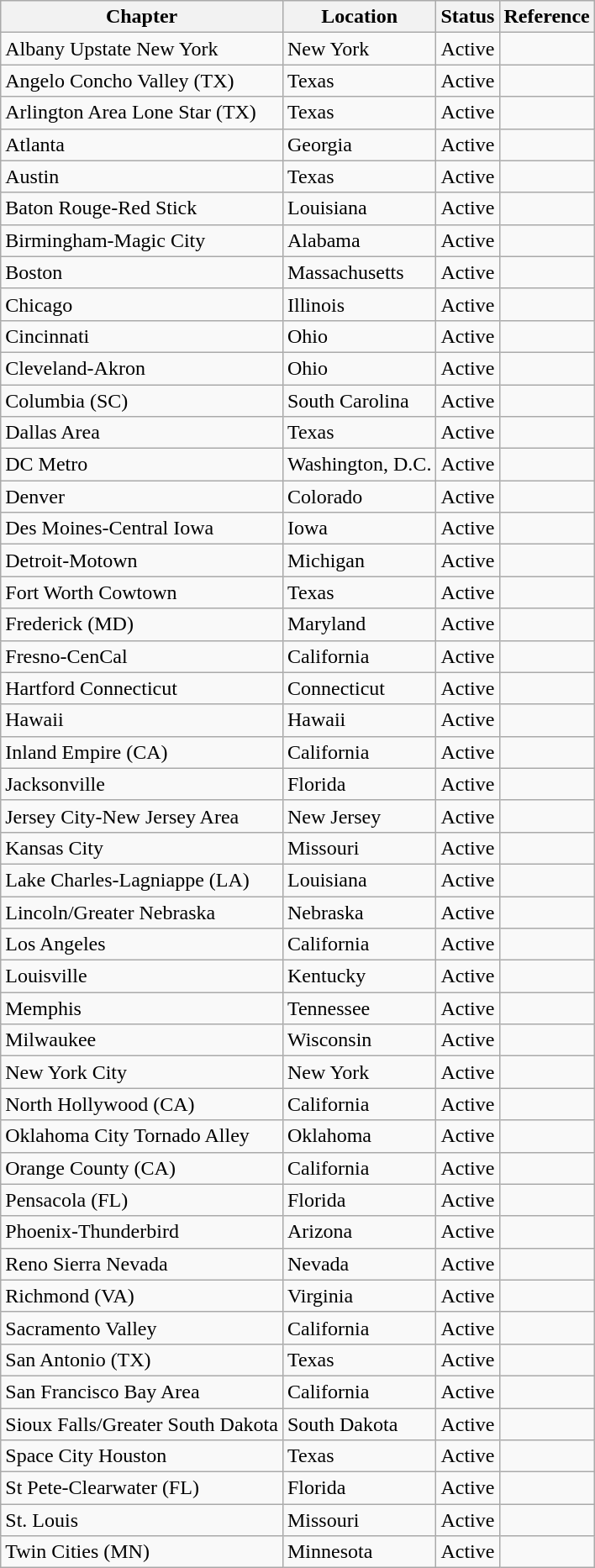<table class="wikitable sortable">
<tr>
<th>Chapter</th>
<th>Location</th>
<th>Status</th>
<th>Reference</th>
</tr>
<tr>
<td>Albany Upstate New York</td>
<td>New York</td>
<td>Active</td>
<td></td>
</tr>
<tr>
<td>Angelo Concho Valley (TX)</td>
<td>Texas</td>
<td>Active</td>
<td></td>
</tr>
<tr>
<td>Arlington Area Lone Star (TX)</td>
<td>Texas</td>
<td>Active</td>
<td></td>
</tr>
<tr>
<td>Atlanta</td>
<td>Georgia</td>
<td>Active</td>
<td></td>
</tr>
<tr>
<td>Austin</td>
<td>Texas</td>
<td>Active</td>
<td></td>
</tr>
<tr>
<td>Baton Rouge-Red Stick</td>
<td>Louisiana</td>
<td>Active</td>
<td></td>
</tr>
<tr>
<td>Birmingham-Magic City</td>
<td>Alabama</td>
<td>Active</td>
<td></td>
</tr>
<tr>
<td>Boston</td>
<td>Massachusetts</td>
<td>Active</td>
<td></td>
</tr>
<tr>
<td>Chicago</td>
<td>Illinois</td>
<td>Active</td>
<td></td>
</tr>
<tr>
<td>Cincinnati</td>
<td>Ohio</td>
<td>Active</td>
<td></td>
</tr>
<tr>
<td>Cleveland-Akron</td>
<td>Ohio</td>
<td>Active</td>
<td></td>
</tr>
<tr>
<td>Columbia (SC)</td>
<td>South Carolina</td>
<td>Active</td>
<td></td>
</tr>
<tr>
<td>Dallas Area</td>
<td>Texas</td>
<td>Active</td>
<td></td>
</tr>
<tr>
<td>DC Metro</td>
<td>Washington, D.C.</td>
<td>Active</td>
<td></td>
</tr>
<tr>
<td>Denver</td>
<td>Colorado</td>
<td>Active</td>
<td></td>
</tr>
<tr>
<td>Des Moines-Central Iowa</td>
<td>Iowa</td>
<td>Active</td>
<td></td>
</tr>
<tr>
<td>Detroit-Motown</td>
<td>Michigan</td>
<td>Active</td>
<td></td>
</tr>
<tr>
<td>Fort Worth Cowtown</td>
<td>Texas</td>
<td>Active</td>
<td></td>
</tr>
<tr>
<td>Frederick (MD)</td>
<td>Maryland</td>
<td>Active</td>
<td></td>
</tr>
<tr>
<td>Fresno-CenCal</td>
<td>California</td>
<td>Active</td>
<td></td>
</tr>
<tr>
<td>Hartford Connecticut</td>
<td>Connecticut</td>
<td>Active</td>
<td></td>
</tr>
<tr>
<td>Hawaii</td>
<td>Hawaii</td>
<td>Active</td>
<td></td>
</tr>
<tr>
<td>Inland Empire (CA)</td>
<td>California</td>
<td>Active</td>
<td></td>
</tr>
<tr>
<td>Jacksonville</td>
<td>Florida</td>
<td>Active</td>
<td></td>
</tr>
<tr>
<td>Jersey City-New Jersey Area</td>
<td>New Jersey</td>
<td>Active</td>
<td></td>
</tr>
<tr>
<td>Kansas City</td>
<td>Missouri</td>
<td>Active</td>
<td></td>
</tr>
<tr>
<td>Lake Charles-Lagniappe (LA)</td>
<td>Louisiana</td>
<td>Active</td>
<td></td>
</tr>
<tr>
<td>Lincoln/Greater Nebraska</td>
<td>Nebraska</td>
<td>Active</td>
<td></td>
</tr>
<tr>
<td>Los Angeles</td>
<td>California</td>
<td>Active</td>
<td></td>
</tr>
<tr>
<td>Louisville</td>
<td>Kentucky</td>
<td>Active</td>
<td></td>
</tr>
<tr>
<td>Memphis</td>
<td>Tennessee</td>
<td>Active</td>
<td></td>
</tr>
<tr>
<td>Milwaukee</td>
<td>Wisconsin</td>
<td>Active</td>
<td></td>
</tr>
<tr>
<td>New York City</td>
<td>New York</td>
<td>Active</td>
<td></td>
</tr>
<tr>
<td>North Hollywood (CA)</td>
<td>California</td>
<td>Active</td>
<td></td>
</tr>
<tr>
<td>Oklahoma City Tornado Alley</td>
<td>Oklahoma</td>
<td>Active</td>
<td></td>
</tr>
<tr>
<td>Orange County (CA)</td>
<td>California</td>
<td>Active</td>
<td></td>
</tr>
<tr>
<td>Pensacola (FL)</td>
<td>Florida</td>
<td>Active</td>
<td></td>
</tr>
<tr>
<td>Phoenix-Thunderbird</td>
<td>Arizona</td>
<td>Active</td>
<td></td>
</tr>
<tr>
<td>Reno Sierra Nevada</td>
<td>Nevada</td>
<td>Active</td>
<td></td>
</tr>
<tr>
<td>Richmond (VA)</td>
<td>Virginia</td>
<td>Active</td>
<td></td>
</tr>
<tr>
<td>Sacramento Valley</td>
<td>California</td>
<td>Active</td>
<td></td>
</tr>
<tr>
<td>San Antonio (TX)</td>
<td>Texas</td>
<td>Active</td>
<td></td>
</tr>
<tr>
<td>San Francisco Bay Area</td>
<td>California</td>
<td>Active</td>
<td></td>
</tr>
<tr>
<td>Sioux Falls/Greater South Dakota</td>
<td>South Dakota</td>
<td>Active</td>
<td></td>
</tr>
<tr>
<td>Space City Houston</td>
<td>Texas</td>
<td>Active</td>
<td></td>
</tr>
<tr>
<td>St Pete-Clearwater (FL)</td>
<td>Florida</td>
<td>Active</td>
<td></td>
</tr>
<tr>
<td>St. Louis</td>
<td>Missouri</td>
<td>Active</td>
<td></td>
</tr>
<tr>
<td>Twin Cities (MN)</td>
<td>Minnesota</td>
<td>Active</td>
<td></td>
</tr>
</table>
